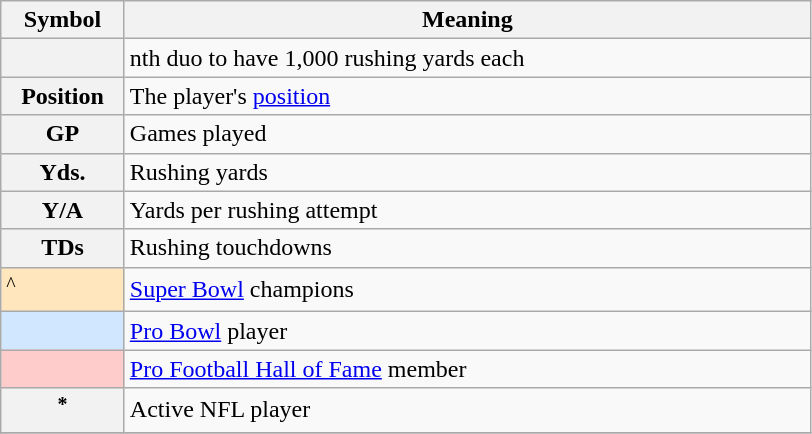<table class="wikitable plainrowheaders" border="1">
<tr>
<th scope="col" style="width:75px">Symbol</th>
<th scope="col" style="width:450px">Meaning</th>
</tr>
<tr>
<th scope="row"></th>
<td>nth duo to have 1,000 rushing yards each</td>
</tr>
<tr>
<th scope="row">Position</th>
<td>The player's <a href='#'>position</a></td>
</tr>
<tr>
<th scope="row">GP</th>
<td>Games played</td>
</tr>
<tr>
<th scope="row">Yds.</th>
<td>Rushing yards</td>
</tr>
<tr>
<th scope="row">Y/A</th>
<td>Yards per rushing attempt</td>
</tr>
<tr>
<th scope="row">TDs</th>
<td>Rushing touchdowns</td>
</tr>
<tr>
<td style="background-color: #FFE6BD"><sup>^</sup></td>
<td><a href='#'>Super Bowl</a> champions</td>
</tr>
<tr>
<td style="background-color: #D0E7FF"></td>
<td><a href='#'>Pro Bowl</a> player</td>
</tr>
<tr>
<td style="background-color: #FFCCCC"></td>
<td><a href='#'>Pro Football Hall of Fame</a> member</td>
</tr>
<tr>
<th scope="row"><sup>*</sup></th>
<td>Active NFL player</td>
</tr>
<tr>
</tr>
</table>
